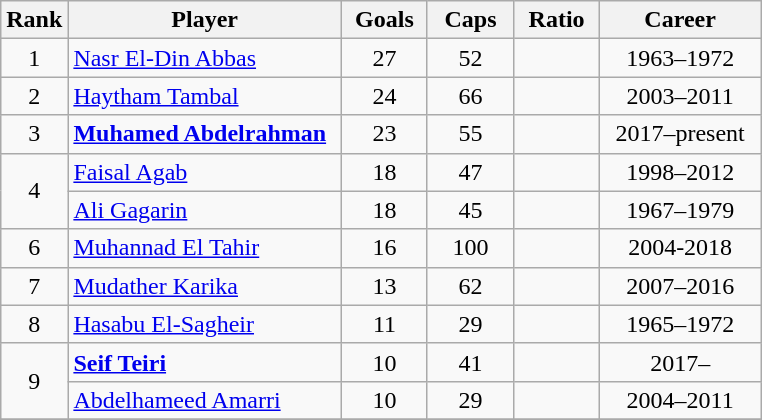<table class="wikitable sortable" style="text-align:center;">
<tr>
<th width=30px>Rank</th>
<th style="width:175px;">Player</th>
<th width=50px>Goals</th>
<th width=50px>Caps</th>
<th width=50px>Ratio</th>
<th style="width:100px;">Career</th>
</tr>
<tr>
<td>1</td>
<td align=left><a href='#'>Nasr El-Din Abbas</a></td>
<td>27</td>
<td>52</td>
<td></td>
<td>1963–1972</td>
</tr>
<tr>
<td>2</td>
<td align=left><a href='#'>Haytham Tambal</a></td>
<td>24</td>
<td>66</td>
<td></td>
<td>2003–2011</td>
</tr>
<tr>
<td>3</td>
<td align=left><strong><a href='#'>Muhamed Abdelrahman</a></strong></td>
<td>23</td>
<td>55</td>
<td></td>
<td>2017–present</td>
</tr>
<tr>
<td rowspan = 2>4</td>
<td align=left><a href='#'>Faisal Agab</a></td>
<td>18</td>
<td>47</td>
<td></td>
<td>1998–2012</td>
</tr>
<tr>
<td align=left><a href='#'>Ali Gagarin</a></td>
<td>18</td>
<td>45</td>
<td></td>
<td>1967–1979</td>
</tr>
<tr>
<td>6</td>
<td align=left><a href='#'>Muhannad El Tahir</a></td>
<td>16</td>
<td>100</td>
<td></td>
<td>2004-2018</td>
</tr>
<tr>
<td>7</td>
<td align=left><a href='#'>Mudather Karika</a></td>
<td>13</td>
<td>62</td>
<td></td>
<td>2007–2016</td>
</tr>
<tr>
<td>8</td>
<td align=left><a href='#'>Hasabu El-Sagheir</a></td>
<td>11</td>
<td>29</td>
<td></td>
<td>1965–1972</td>
</tr>
<tr>
<td rowspan=2>9</td>
<td align=left><strong><a href='#'>Seif Teiri</a></strong></td>
<td>10</td>
<td>41</td>
<td></td>
<td>2017–</td>
</tr>
<tr>
<td align=left><a href='#'>Abdelhameed Amarri</a></td>
<td>10</td>
<td>29</td>
<td></td>
<td>2004–2011</td>
</tr>
<tr>
</tr>
</table>
